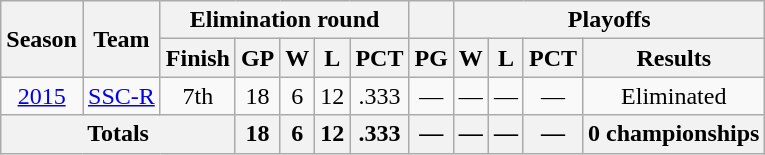<table class="wikitable" style="text-align:center">
<tr>
<th rowspan="2">Season</th>
<th rowspan="2">Team</th>
<th colspan="5">Elimination round</th>
<th></th>
<th colspan="4">Playoffs</th>
</tr>
<tr>
<th>Finish</th>
<th>GP</th>
<th>W</th>
<th>L</th>
<th>PCT</th>
<th>PG</th>
<th>W</th>
<th>L</th>
<th>PCT</th>
<th>Results</th>
</tr>
<tr>
<td><a href='#'>2015</a></td>
<td><a href='#'>SSC-R</a></td>
<td>7th</td>
<td>18</td>
<td>6</td>
<td>12</td>
<td>.333</td>
<td>—</td>
<td>—</td>
<td>—</td>
<td>—</td>
<td>Eliminated</td>
</tr>
<tr>
<th colspan="3">Totals</th>
<th>18</th>
<th>6</th>
<th>12</th>
<th>.333</th>
<th>—</th>
<th>—</th>
<th>—</th>
<th>—</th>
<th>0 championships</th>
</tr>
</table>
